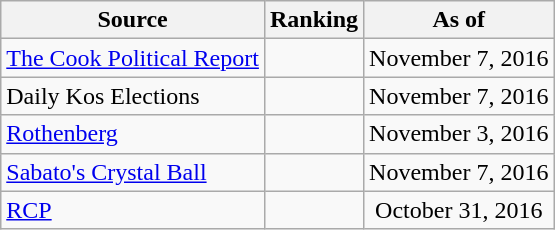<table class="wikitable" style="text-align:center">
<tr>
<th>Source</th>
<th>Ranking</th>
<th>As of</th>
</tr>
<tr>
<td align=left><a href='#'>The Cook Political Report</a></td>
<td></td>
<td>November 7, 2016</td>
</tr>
<tr>
<td align=left>Daily Kos Elections</td>
<td></td>
<td>November 7, 2016</td>
</tr>
<tr>
<td align=left><a href='#'>Rothenberg</a></td>
<td></td>
<td>November 3, 2016</td>
</tr>
<tr>
<td align=left><a href='#'>Sabato's Crystal Ball</a></td>
<td></td>
<td>November 7, 2016</td>
</tr>
<tr>
<td align="left"><a href='#'>RCP</a></td>
<td></td>
<td>October 31, 2016</td>
</tr>
</table>
